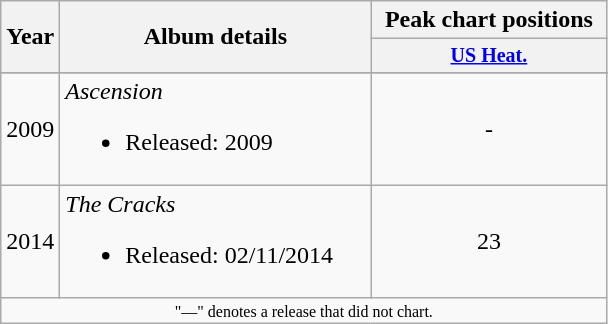<table class="wikitable" style="text-align:center;">
<tr>
<th rowspan="2">Year</th>
<th rowspan="2" style="width:200px;">Album details</th>
<th style="width:150px;">Peak chart positions</th>
</tr>
<tr style="font-size:smaller;">
<th style="width:35px;"><a href='#'>US Heat.</a></th>
</tr>
<tr>
</tr>
<tr>
<td>2009</td>
<td style="text-align:left;"><em> Ascension </em><br><ul><li>Released: 2009</li></ul></td>
<td>-</td>
</tr>
<tr>
<td>2014</td>
<td style="text-align:left;"><em> The Cracks </em><br><ul><li>Released: 02/11/2014</li></ul></td>
<td>23</td>
</tr>
<tr>
<td colspan="3" style="font-size:8pt">"—" denotes a release that did not chart.</td>
</tr>
</table>
